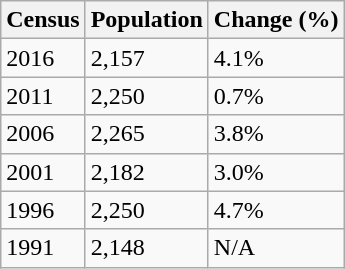<table class="wikitable">
<tr>
<th>Census</th>
<th>Population</th>
<th>Change (%)</th>
</tr>
<tr>
<td>2016</td>
<td>2,157</td>
<td> 4.1%</td>
</tr>
<tr>
<td>2011</td>
<td>2,250</td>
<td> 0.7%</td>
</tr>
<tr>
<td>2006</td>
<td>2,265</td>
<td> 3.8%</td>
</tr>
<tr>
<td>2001</td>
<td>2,182</td>
<td> 3.0%</td>
</tr>
<tr>
<td>1996</td>
<td>2,250</td>
<td> 4.7%</td>
</tr>
<tr>
<td>1991</td>
<td>2,148</td>
<td>N/A</td>
</tr>
</table>
